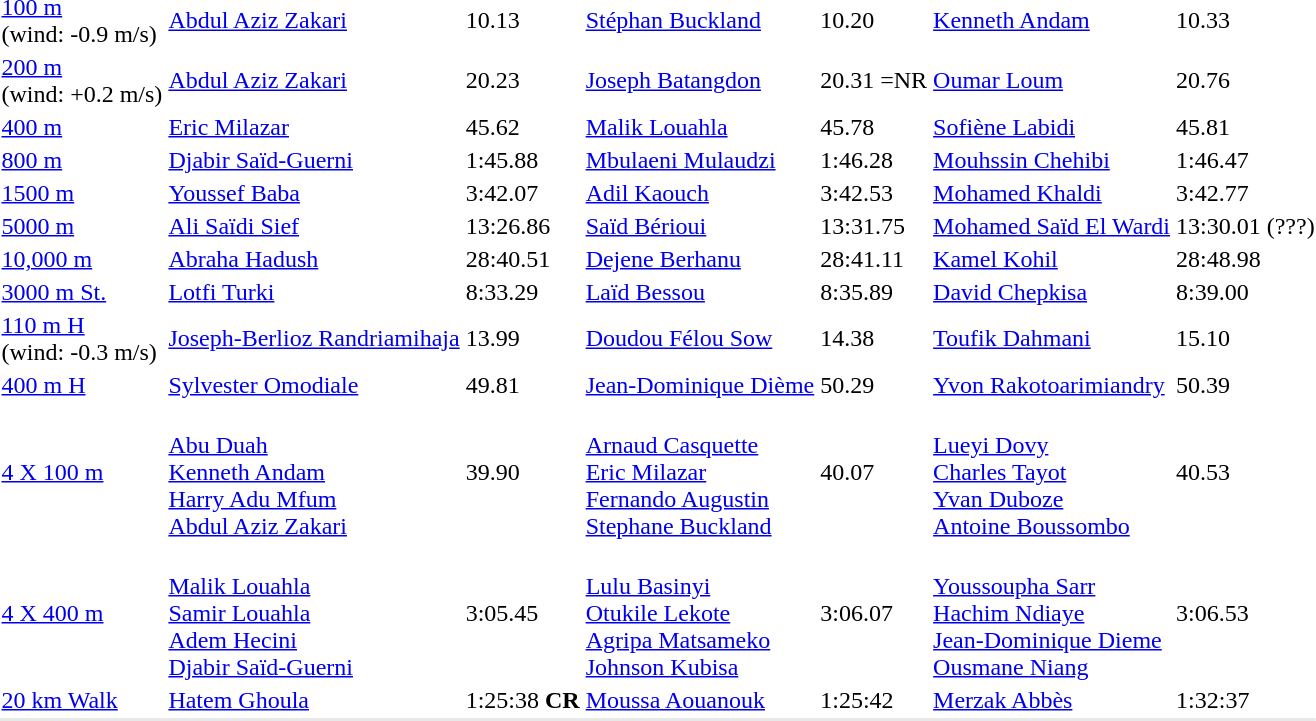<table>
<tr>
<td><a href='#'>100 m</a><br>(wind: -0.9 m/s)</td>
<td><a href='#'>Abdul Aziz Zakari</a> <br> </td>
<td>10.13</td>
<td><a href='#'>Stéphan Buckland</a> <br> </td>
<td>10.20</td>
<td><a href='#'>Kenneth Andam</a> <br> </td>
<td>10.33</td>
</tr>
<tr>
<td><a href='#'>200 m</a><br>(wind: +0.2 m/s)</td>
<td><a href='#'>Abdul Aziz Zakari</a> <br> </td>
<td>20.23</td>
<td><a href='#'>Joseph Batangdon</a>  <br> </td>
<td>20.31 =NR</td>
<td><a href='#'>Oumar Loum</a> <br> </td>
<td>20.76</td>
</tr>
<tr>
<td><a href='#'>400 m</a></td>
<td><a href='#'>Eric Milazar</a> <br>  </td>
<td>45.62</td>
<td><a href='#'>Malik Louahla</a> <br> </td>
<td>45.78</td>
<td><a href='#'>Sofiène Labidi</a> <br> </td>
<td>45.81</td>
</tr>
<tr>
<td><a href='#'>800 m</a></td>
<td><a href='#'>Djabir Saïd-Guerni</a> <br> </td>
<td>1:45.88</td>
<td><a href='#'>Mbulaeni Mulaudzi</a> <br> </td>
<td>1:46.28</td>
<td><a href='#'>Mouhssin Chehibi</a> <br> </td>
<td>1:46.47</td>
</tr>
<tr>
<td><a href='#'>1500 m</a></td>
<td><a href='#'>Youssef Baba</a> <br> </td>
<td>3:42.07</td>
<td><a href='#'>Adil Kaouch</a> <br> </td>
<td>3:42.53</td>
<td><a href='#'>Mohamed Khaldi</a> <br> </td>
<td>3:42.77</td>
</tr>
<tr>
<td><a href='#'>5000 m</a></td>
<td><a href='#'>Ali Saïdi Sief</a> <br> </td>
<td>13:26.86</td>
<td><a href='#'>Saïd Bérioui</a> <br>  </td>
<td>13:31.75</td>
<td><a href='#'>Mohamed Saïd El Wardi</a> <br> </td>
<td>13:30.01 (???)</td>
</tr>
<tr>
<td><a href='#'>10,000 m</a></td>
<td><a href='#'>Abraha Hadush</a> <br> </td>
<td>28:40.51</td>
<td><a href='#'>Dejene Berhanu</a> <br>  </td>
<td>28:41.11</td>
<td><a href='#'>Kamel Kohil</a> <br> </td>
<td>28:48.98</td>
</tr>
<tr>
<td><a href='#'>3000 m St.</a></td>
<td><a href='#'>Lotfi Turki</a> <br> </td>
<td>8:33.29</td>
<td><a href='#'>Laïd Bessou</a>  <br> </td>
<td>8:35.89</td>
<td><a href='#'>David Chepkisa</a> <br> </td>
<td>8:39.00</td>
</tr>
<tr>
<td><a href='#'>110 m H</a><br>(wind: -0.3 m/s)</td>
<td><a href='#'>Joseph-Berlioz Randriamihaja</a> <br> </td>
<td>13.99</td>
<td><a href='#'>Doudou Félou Sow</a> <br> </td>
<td>14.38</td>
<td><a href='#'>Toufik Dahmani</a> <br> </td>
<td>15.10</td>
</tr>
<tr>
<td><a href='#'>400 m H</a></td>
<td><a href='#'>Sylvester Omodiale</a> <br> </td>
<td>49.81</td>
<td><a href='#'>Jean-Dominique Dième</a> <br> </td>
<td>50.29</td>
<td><a href='#'>Yvon Rakotoarimiandry</a> <br> </td>
<td>50.39</td>
</tr>
<tr>
<td><a href='#'>4 X 100 m</a></td>
<td><br><a href='#'>Abu Duah</a><br><a href='#'>Kenneth Andam</a><br><a href='#'>Harry Adu Mfum</a><br><a href='#'>Abdul Aziz Zakari</a></td>
<td>39.90</td>
<td><br><a href='#'>Arnaud Casquette</a><br><a href='#'>Eric Milazar</a><br><a href='#'>Fernando Augustin</a><br><a href='#'>Stephane Buckland</a></td>
<td>40.07</td>
<td><br><a href='#'>Lueyi Dovy</a><br><a href='#'>Charles Tayot</a><br><a href='#'>Yvan Duboze</a><br><a href='#'>Antoine Boussombo</a></td>
<td>40.53</td>
</tr>
<tr>
<td><a href='#'>4 X 400 m</a></td>
<td><br><a href='#'>Malik Louahla</a><br><a href='#'>Samir Louahla</a><br><a href='#'>Adem Hecini</a><br><a href='#'>Djabir Saïd-Guerni</a></td>
<td>3:05.45</td>
<td><br><a href='#'>Lulu Basinyi</a><br><a href='#'>Otukile Lekote</a><br><a href='#'>Agripa Matsameko</a><br><a href='#'>Johnson Kubisa</a></td>
<td>3:06.07</td>
<td><br><a href='#'>Youssoupha Sarr</a><br><a href='#'>Hachim Ndiaye</a><br><a href='#'>Jean-Dominique Dieme</a><br><a href='#'>Ousmane Niang</a></td>
<td>3:06.53</td>
</tr>
<tr>
<td><a href='#'>20 km Walk</a></td>
<td><a href='#'>Hatem Ghoula</a> <br> </td>
<td>1:25:38 <strong>CR</strong></td>
<td><a href='#'>Moussa Aouanouk</a> <br> </td>
<td>1:25:42</td>
<td><a href='#'>Merzak Abbès</a> <br> </td>
<td>1:32:37</td>
</tr>
<tr bgcolor= e8e8e8>
<td colspan=7></td>
</tr>
</table>
